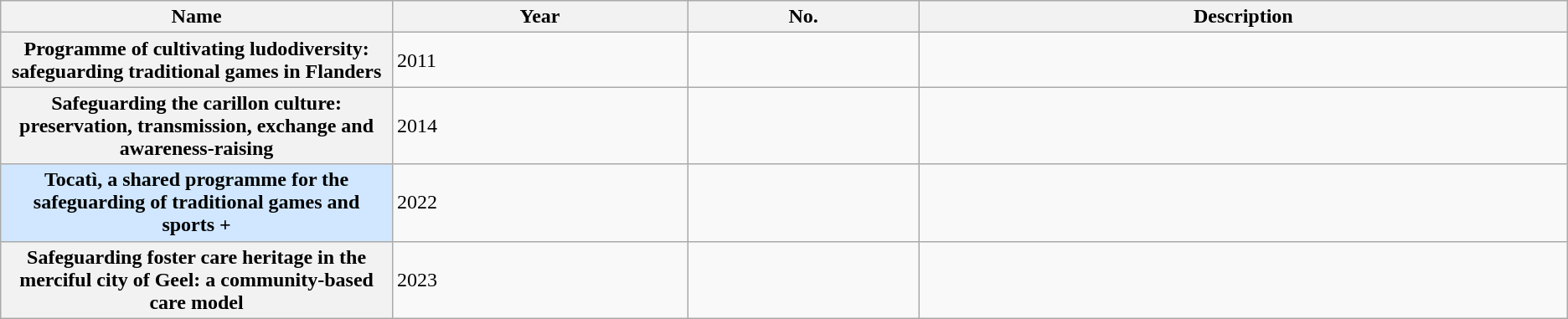<table class="wikitable sortable plainrowheaders">
<tr>
<th style="width:25%">Name</th>
<th>Year</th>
<th>No.</th>
<th class="unsortable">Description</th>
</tr>
<tr>
<th scope="row">Programme of cultivating ludodiversity: safeguarding traditional games in Flanders</th>
<td>2011</td>
<td></td>
<td></td>
</tr>
<tr>
<th scope="row">Safeguarding the carillon culture: preservation, transmission, exchange and awareness-raising</th>
<td>2014</td>
<td></td>
<td></td>
</tr>
<tr>
<th scope="row" style="background:#D0E7FF;">Tocatì, a shared programme for the safeguarding of traditional games and sports +</th>
<td>2022</td>
<td></td>
<td></td>
</tr>
<tr>
<th scope="row">Safeguarding foster care heritage in the merciful city of Geel: a community-based care model</th>
<td>2023</td>
<td></td>
<td></td>
</tr>
</table>
